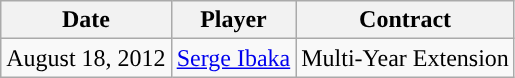<table class="wikitable" style="text-align: center">
<tr>
<th>Date</th>
<th>Player</th>
<th>Contract</th>
</tr>
<tr style="text-align: center">
<td>August 18, 2012</td>
<td><a href='#'>Serge Ibaka</a></td>
<td>Multi-Year Extension</td>
</tr>
</table>
